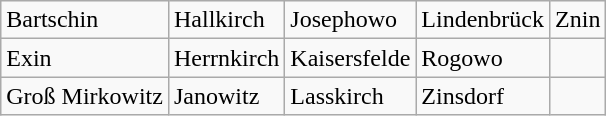<table class="wikitable">
<tr>
<td>Bartschin</td>
<td>Hallkirch</td>
<td>Josephowo</td>
<td>Lindenbrück</td>
<td>Znin</td>
</tr>
<tr>
<td>Exin</td>
<td>Herrnkirch</td>
<td>Kaisersfelde</td>
<td>Rogowo</td>
<td></td>
</tr>
<tr>
<td>Groß Mirkowitz</td>
<td>Janowitz</td>
<td>Lasskirch</td>
<td>Zinsdorf</td>
<td></td>
</tr>
</table>
